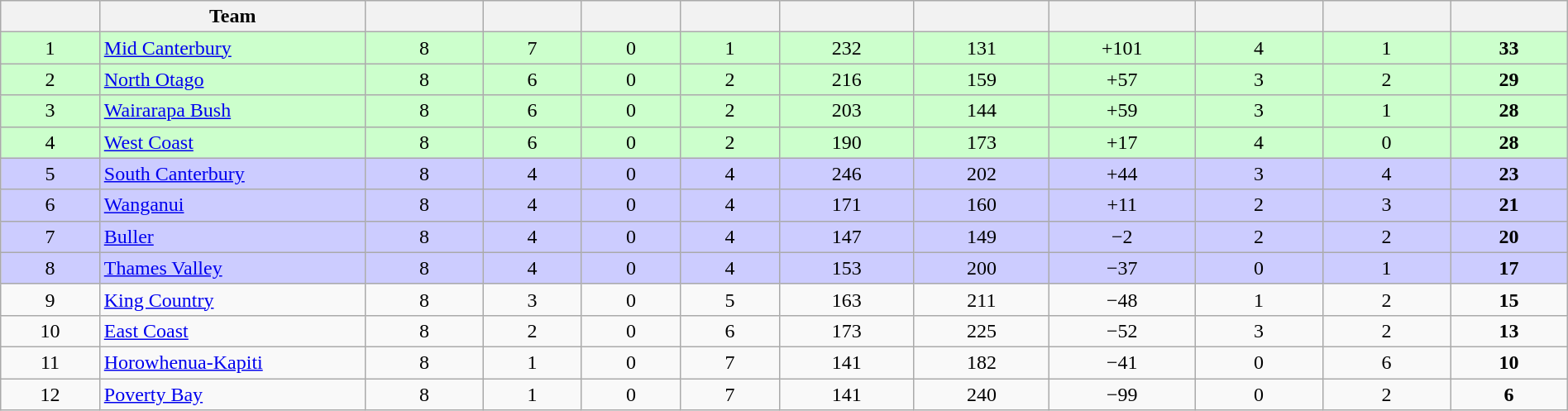<table class="wikitable" style="text-align:center;width:100%">
<tr>
<th style="width:20px" abbr="Position"></th>
<th style="width:17%">Team</th>
<th style="width:25px" abbr="Played"></th>
<th style="width:20px" abbr="Won"></th>
<th style="width:20px" abbr="Drawn"></th>
<th style="width:20px" abbr="Lost"></th>
<th style="width:30px" abbr="Points for"></th>
<th style="width:30px" abbr="Points against"></th>
<th style="width:30px" abbr="Points difference"></th>
<th style="width:28px" abbr="Bonus Points 1"></th>
<th style="width:28px" abbr="Bonus Points 2"></th>
<th style="width:25px" abbr="Points"></th>
</tr>
<tr style="background:#cfc">
<td>1</td>
<td style="text-align:left"><a href='#'>Mid Canterbury</a></td>
<td>8</td>
<td>7</td>
<td>0</td>
<td>1</td>
<td>232</td>
<td>131</td>
<td>+101</td>
<td>4</td>
<td>1</td>
<td><strong>33</strong></td>
</tr>
<tr style="background:#cfc">
<td>2</td>
<td style="text-align:left"><a href='#'>North Otago</a></td>
<td>8</td>
<td>6</td>
<td>0</td>
<td>2</td>
<td>216</td>
<td>159</td>
<td>+57</td>
<td>3</td>
<td>2</td>
<td><strong>29</strong></td>
</tr>
<tr style="background:#cfc">
<td>3</td>
<td style="text-align:left"><a href='#'>Wairarapa Bush</a></td>
<td>8</td>
<td>6</td>
<td>0</td>
<td>2</td>
<td>203</td>
<td>144</td>
<td>+59</td>
<td>3</td>
<td>1</td>
<td><strong>28</strong></td>
</tr>
<tr style="background:#cfc">
<td>4</td>
<td style="text-align:left"><a href='#'>West Coast</a></td>
<td>8</td>
<td>6</td>
<td>0</td>
<td>2</td>
<td>190</td>
<td>173</td>
<td>+17</td>
<td>4</td>
<td>0</td>
<td><strong>28</strong></td>
</tr>
<tr style="background:#ccf">
<td>5</td>
<td style="text-align:left"><a href='#'>South Canterbury</a></td>
<td>8</td>
<td>4</td>
<td>0</td>
<td>4</td>
<td>246</td>
<td>202</td>
<td>+44</td>
<td>3</td>
<td>4</td>
<td><strong>23</strong></td>
</tr>
<tr style="background:#ccf">
<td>6</td>
<td style="text-align:left"><a href='#'>Wanganui</a></td>
<td>8</td>
<td>4</td>
<td>0</td>
<td>4</td>
<td>171</td>
<td>160</td>
<td>+11</td>
<td>2</td>
<td>3</td>
<td><strong>21</strong></td>
</tr>
<tr style="background:#ccf">
<td>7</td>
<td style="text-align:left"><a href='#'>Buller</a></td>
<td>8</td>
<td>4</td>
<td>0</td>
<td>4</td>
<td>147</td>
<td>149</td>
<td>−2</td>
<td>2</td>
<td>2</td>
<td><strong>20</strong></td>
</tr>
<tr style="background:#ccf">
<td>8</td>
<td style="text-align:left"><a href='#'>Thames Valley</a></td>
<td>8</td>
<td>4</td>
<td>0</td>
<td>4</td>
<td>153</td>
<td>200</td>
<td>−37</td>
<td>0</td>
<td>1</td>
<td><strong>17</strong></td>
</tr>
<tr>
<td>9</td>
<td style="text-align:left"><a href='#'>King Country</a></td>
<td>8</td>
<td>3</td>
<td>0</td>
<td>5</td>
<td>163</td>
<td>211</td>
<td>−48</td>
<td>1</td>
<td>2</td>
<td><strong>15</strong></td>
</tr>
<tr>
<td>10</td>
<td style="text-align:left"><a href='#'>East Coast</a></td>
<td>8</td>
<td>2</td>
<td>0</td>
<td>6</td>
<td>173</td>
<td>225</td>
<td>−52</td>
<td>3</td>
<td>2</td>
<td><strong>13</strong></td>
</tr>
<tr>
<td>11</td>
<td style="text-align:left"><a href='#'>Horowhenua-Kapiti</a></td>
<td>8</td>
<td>1</td>
<td>0</td>
<td>7</td>
<td>141</td>
<td>182</td>
<td>−41</td>
<td>0</td>
<td>6</td>
<td><strong>10</strong></td>
</tr>
<tr>
<td>12</td>
<td style="text-align:left"><a href='#'>Poverty Bay</a></td>
<td>8</td>
<td>1</td>
<td>0</td>
<td>7</td>
<td>141</td>
<td>240</td>
<td>−99</td>
<td>0</td>
<td>2</td>
<td><strong>6</strong></td>
</tr>
</table>
